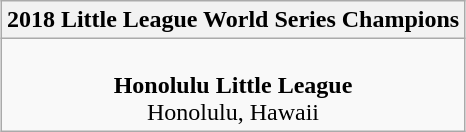<table class="wikitable" style="text-align: center; margin: 0 auto;">
<tr>
<th>2018 Little League World Series Champions</th>
</tr>
<tr>
<td> <br><strong>Honolulu Little League</strong><br> Honolulu, Hawaii</td>
</tr>
</table>
